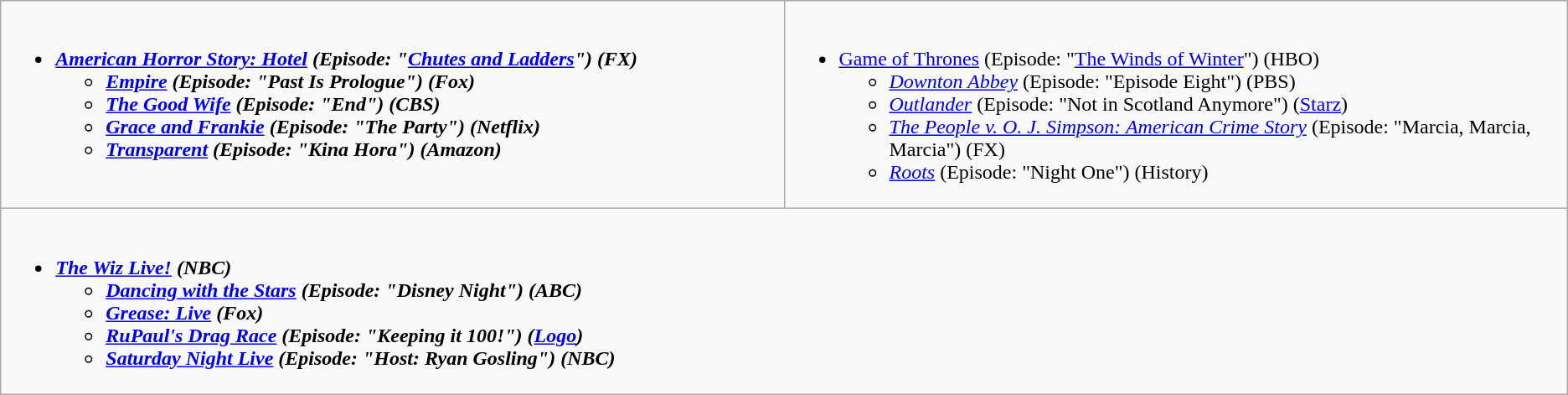<table class="wikitable">
<tr>
<td style="vertical-align:top;" width="50%"><br><ul><li><strong><em><a href='#'>American Horror Story: Hotel</a><em> (Episode: "<a href='#'>Chutes and Ladders</a>") (FX)<strong><ul><li></em><a href='#'>Empire</a><em> (Episode: "Past Is Prologue") (Fox)</li><li></em><a href='#'>The Good Wife</a><em> (Episode: "End") (CBS)</li><li></em><a href='#'>Grace and Frankie</a><em> (Episode: "The Party") (Netflix)</li><li></em><a href='#'>Transparent</a><em> (Episode: "Kina Hora") (Amazon)</li></ul></li></ul></td>
<td style="vertical-align:top;" width="50%"><br><ul><li></em></strong><a href='#'>Game of Thrones</a></em> (Episode: "<a href='#'>The Winds of Winter</a>") (HBO)</strong><ul><li><em><a href='#'>Downton Abbey</a></em> (Episode: "Episode Eight") (PBS)</li><li><em><a href='#'>Outlander</a></em> (Episode: "Not in Scotland Anymore") (<a href='#'>Starz</a>)</li><li><em><a href='#'>The People v. O. J. Simpson: American Crime Story</a></em> (Episode: "Marcia, Marcia, Marcia") (FX)</li><li><em><a href='#'>Roots</a></em> (Episode: "Night One") (History)</li></ul></li></ul></td>
</tr>
<tr>
<td style="vertical-align:top;" width="50%" colspan="2"><br><ul><li><strong><em><a href='#'>The Wiz Live!</a><em> (NBC)<strong><ul><li></em><a href='#'>Dancing with the Stars</a><em> (Episode: "Disney Night") (ABC)</li><li></em><a href='#'>Grease: Live</a><em> (Fox)</li><li></em><a href='#'>RuPaul's Drag Race</a><em> (Episode: "Keeping it 100!") (<a href='#'>Logo</a>)</li><li></em><a href='#'>Saturday Night Live</a><em> (Episode: "Host: Ryan Gosling") (NBC)</li></ul></li></ul></td>
</tr>
</table>
